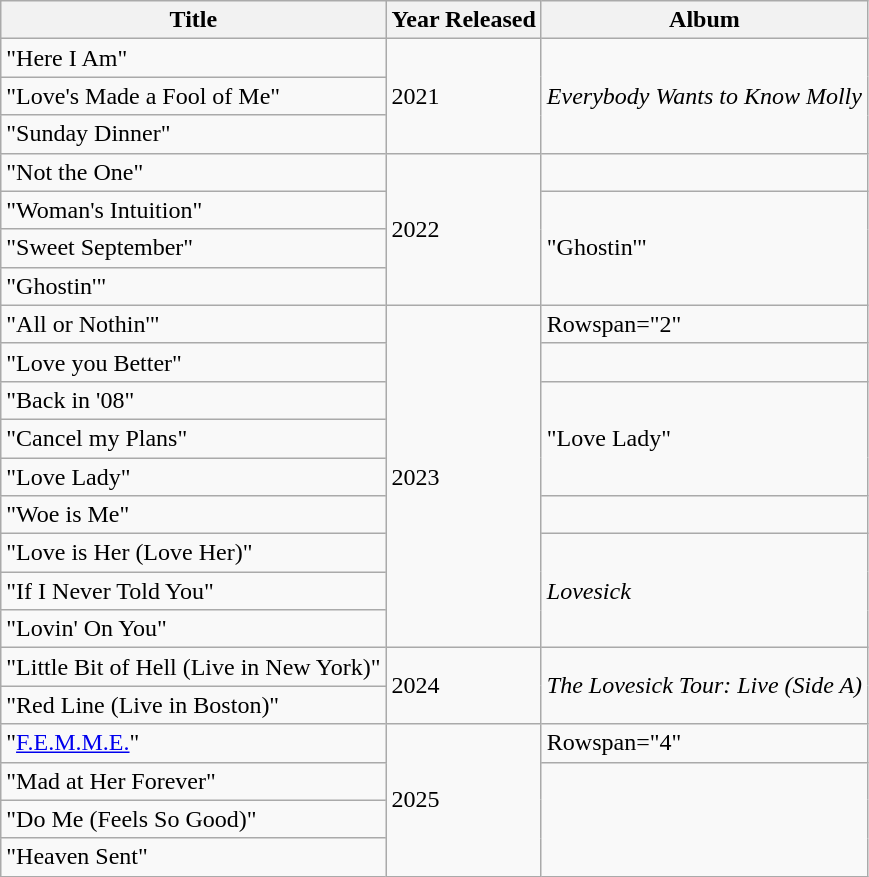<table class="wikitable">
<tr>
<th>Title</th>
<th>Year Released</th>
<th>Album</th>
</tr>
<tr>
<td>"Here I Am"</td>
<td rowspan="3">2021</td>
<td rowspan="3"><em>Everybody Wants to Know Molly</em></td>
</tr>
<tr>
<td>"Love's Made a Fool of Me"</td>
</tr>
<tr>
<td>"Sunday Dinner"</td>
</tr>
<tr>
<td>"Not the One"</td>
<td rowspan="4">2022</td>
<td></td>
</tr>
<tr>
<td>"Woman's Intuition"</td>
<td Rowspan="3">"Ghostin'"</td>
</tr>
<tr>
<td>"Sweet September"</td>
</tr>
<tr>
<td>"Ghostin'"</td>
</tr>
<tr>
<td>"All or Nothin'"</td>
<td rowspan="9">2023</td>
<td>Rowspan="2"</td>
</tr>
<tr>
<td>"Love you Better"</td>
</tr>
<tr>
<td>"Back in '08"</td>
<td Rowspan="3">"Love Lady"</td>
</tr>
<tr>
<td>"Cancel my Plans"</td>
</tr>
<tr>
<td>"Love Lady"</td>
</tr>
<tr>
<td>"Woe is Me"</td>
<td></td>
</tr>
<tr>
<td>"Love is Her (Love Her)"</td>
<td rowspan="3"><em>Lovesick</em></td>
</tr>
<tr>
<td>"If I Never Told You"</td>
</tr>
<tr>
<td>"Lovin' On You"</td>
</tr>
<tr>
<td>"Little Bit of Hell (Live in New York)"</td>
<td rowspan="2">2024</td>
<td rowspan="2"><em>The Lovesick Tour: Live (Side A)</em></td>
</tr>
<tr>
<td>"Red Line (Live in Boston)"</td>
</tr>
<tr>
<td>"<a href='#'>F.E.M.M.E.</a>"</td>
<td rowspan="4" 2025>2025</td>
<td>Rowspan="4"</td>
</tr>
<tr>
<td>"Mad at Her Forever"</td>
</tr>
<tr>
<td>"Do Me (Feels So Good)"</td>
</tr>
<tr>
<td>"Heaven Sent"</td>
</tr>
</table>
